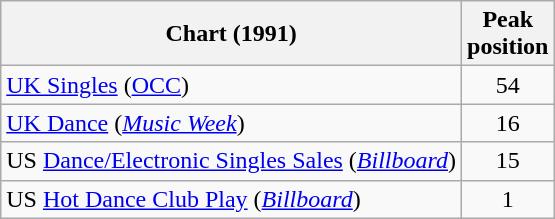<table class="wikitable sortable">
<tr>
<th>Chart (1991)</th>
<th>Peak<br>position</th>
</tr>
<tr>
<td><a href='#'>UK Singles</a> (<a href='#'>OCC</a>)</td>
<td align="center">54</td>
</tr>
<tr>
<td><a href='#'>UK Dance</a> (<em><a href='#'>Music Week</a></em>)</td>
<td align="center">16</td>
</tr>
<tr>
<td>US <a href='#'>Dance/Electronic Singles Sales</a> (<em><a href='#'>Billboard</a></em>)</td>
<td align="center">15</td>
</tr>
<tr>
<td>US <a href='#'>Hot Dance Club Play</a> (<em><a href='#'>Billboard</a></em>)</td>
<td align="center">1</td>
</tr>
</table>
